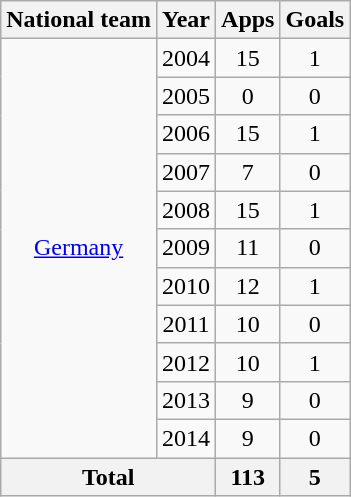<table class="wikitable" style="text-align:center">
<tr>
<th>National team</th>
<th>Year</th>
<th>Apps</th>
<th>Goals</th>
</tr>
<tr>
<td rowspan="11"><a href='#'>Germany</a></td>
<td>2004</td>
<td>15</td>
<td>1</td>
</tr>
<tr>
<td>2005</td>
<td>0</td>
<td>0</td>
</tr>
<tr>
<td>2006</td>
<td>15</td>
<td>1</td>
</tr>
<tr>
<td>2007</td>
<td>7</td>
<td>0</td>
</tr>
<tr>
<td>2008</td>
<td>15</td>
<td>1</td>
</tr>
<tr>
<td>2009</td>
<td>11</td>
<td>0</td>
</tr>
<tr>
<td>2010</td>
<td>12</td>
<td>1</td>
</tr>
<tr>
<td>2011</td>
<td>10</td>
<td>0</td>
</tr>
<tr>
<td>2012</td>
<td>10</td>
<td>1</td>
</tr>
<tr>
<td>2013</td>
<td>9</td>
<td>0</td>
</tr>
<tr>
<td>2014</td>
<td>9</td>
<td>0</td>
</tr>
<tr>
<th colspan="2">Total</th>
<th>113</th>
<th>5</th>
</tr>
</table>
